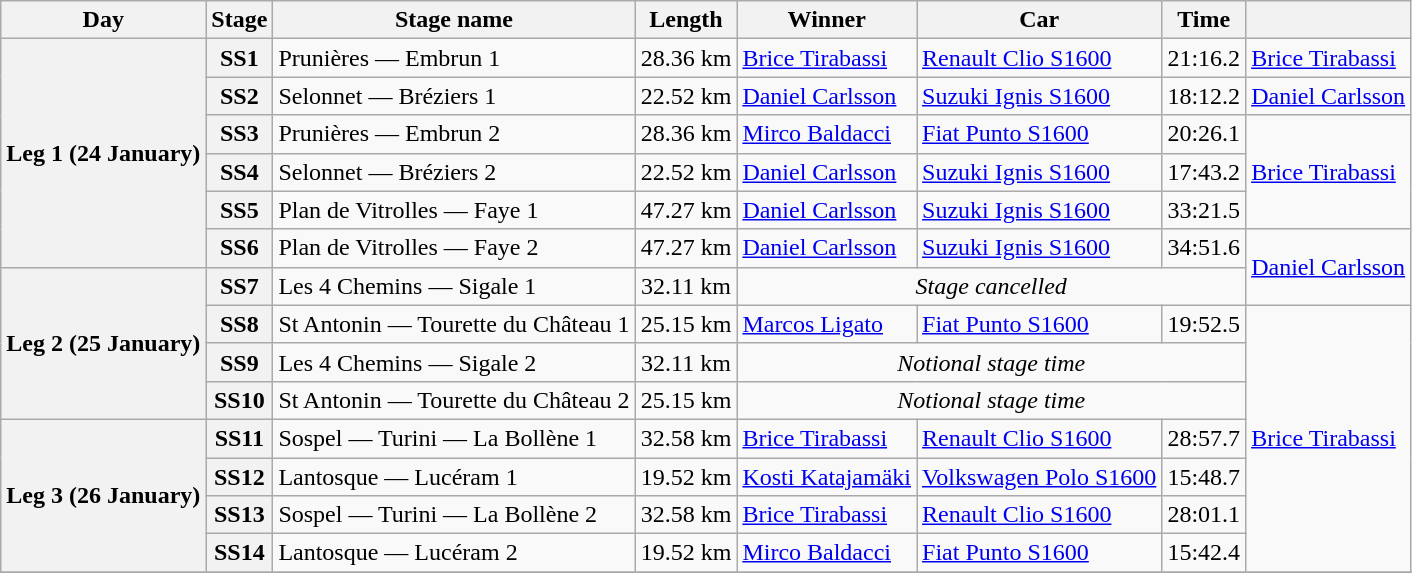<table class="wikitable">
<tr>
<th>Day</th>
<th>Stage</th>
<th>Stage name</th>
<th>Length</th>
<th>Winner</th>
<th>Car</th>
<th>Time</th>
<th></th>
</tr>
<tr>
<th rowspan="6">Leg 1 (24 January)</th>
<th>SS1</th>
<td>Prunières — Embrun 1</td>
<td align="center">28.36 km</td>
<td> <a href='#'>Brice Tirabassi</a></td>
<td><a href='#'>Renault Clio S1600</a></td>
<td>21:16.2</td>
<td rowspan="1"> <a href='#'>Brice Tirabassi</a></td>
</tr>
<tr>
<th>SS2</th>
<td>Selonnet — Bréziers 1</td>
<td align="center">22.52 km</td>
<td> <a href='#'>Daniel Carlsson</a></td>
<td><a href='#'>Suzuki Ignis S1600</a></td>
<td>18:12.2</td>
<td rowspan="1"> <a href='#'>Daniel Carlsson</a></td>
</tr>
<tr>
<th>SS3</th>
<td>Prunières — Embrun 2</td>
<td align="center">28.36 km</td>
<td> <a href='#'>Mirco Baldacci</a></td>
<td><a href='#'>Fiat Punto S1600</a></td>
<td>20:26.1</td>
<td rowspan="3"> <a href='#'>Brice Tirabassi</a></td>
</tr>
<tr>
<th>SS4</th>
<td>Selonnet — Bréziers 2</td>
<td align="center">22.52 km</td>
<td> <a href='#'>Daniel Carlsson</a></td>
<td><a href='#'>Suzuki Ignis S1600</a></td>
<td>17:43.2</td>
</tr>
<tr>
<th>SS5</th>
<td>Plan de Vitrolles — Faye 1</td>
<td align="center">47.27 km</td>
<td> <a href='#'>Daniel Carlsson</a></td>
<td><a href='#'>Suzuki Ignis S1600</a></td>
<td>33:21.5</td>
</tr>
<tr>
<th>SS6</th>
<td>Plan de Vitrolles — Faye 2</td>
<td align="center">47.27 km</td>
<td> <a href='#'>Daniel Carlsson</a></td>
<td><a href='#'>Suzuki Ignis S1600</a></td>
<td>34:51.6</td>
<td rowspan="2"> <a href='#'>Daniel Carlsson</a></td>
</tr>
<tr>
<th rowspan="4">Leg 2 (25 January)</th>
<th>SS7</th>
<td>Les 4 Chemins — Sigale 1</td>
<td align="center">32.11 km</td>
<td colspan="3" align="center"><em>Stage cancelled</em></td>
</tr>
<tr>
<th>SS8</th>
<td>St Antonin — Tourette du Château 1</td>
<td align="center">25.15 km</td>
<td> <a href='#'>Marcos Ligato</a></td>
<td><a href='#'>Fiat Punto S1600</a></td>
<td>19:52.5</td>
<td rowspan="7"> <a href='#'>Brice Tirabassi</a></td>
</tr>
<tr>
<th>SS9</th>
<td>Les 4 Chemins — Sigale 2</td>
<td align="center">32.11 km</td>
<td colspan="3" align="center"><em>Notional stage time</em></td>
</tr>
<tr>
<th>SS10</th>
<td>St Antonin — Tourette du Château 2</td>
<td align="center">25.15 km</td>
<td colspan="3" align="center"><em>Notional stage time</em></td>
</tr>
<tr>
<th rowspan="4">Leg 3 (26 January)</th>
<th>SS11</th>
<td>Sospel — Turini — La Bollène 1</td>
<td align="center">32.58 km</td>
<td> <a href='#'>Brice Tirabassi</a></td>
<td><a href='#'>Renault Clio S1600</a></td>
<td>28:57.7</td>
</tr>
<tr>
<th>SS12</th>
<td>Lantosque — Lucéram 1</td>
<td align="center">19.52 km</td>
<td> <a href='#'>Kosti Katajamäki</a></td>
<td><a href='#'>Volkswagen Polo S1600</a></td>
<td>15:48.7</td>
</tr>
<tr>
<th>SS13</th>
<td>Sospel — Turini — La Bollène 2</td>
<td align="center">32.58 km</td>
<td> <a href='#'>Brice Tirabassi</a></td>
<td><a href='#'>Renault Clio S1600</a></td>
<td>28:01.1</td>
</tr>
<tr>
<th>SS14</th>
<td>Lantosque — Lucéram 2</td>
<td align="center">19.52 km</td>
<td> <a href='#'>Mirco Baldacci</a></td>
<td><a href='#'>Fiat Punto S1600</a></td>
<td>15:42.4</td>
</tr>
<tr>
</tr>
</table>
